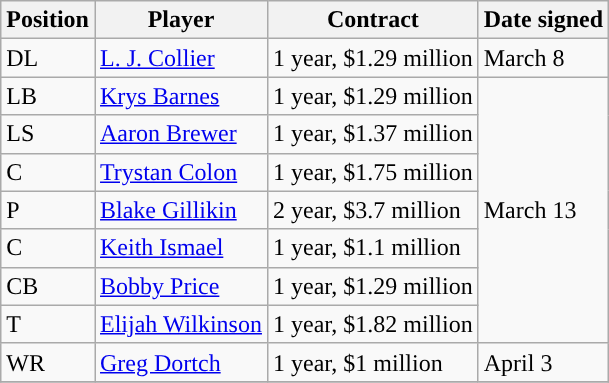<table class="wikitable">
<tr>
<th>Position</th>
<th>Player</th>
<th>Contract</th>
<th>Date signed</th>
</tr>
<tr>
<td>DL</td>
<td><a href='#'>L. J. Collier</a></td>
<td>1 year, $1.29 million</td>
<td>March 8</td>
</tr>
<tr>
<td>LB</td>
<td><a href='#'>Krys Barnes</a></td>
<td>1 year, $1.29 million</td>
<td rowspan="7">March 13</td>
</tr>
<tr>
<td>LS</td>
<td><a href='#'>Aaron Brewer</a></td>
<td>1 year, $1.37 million</td>
</tr>
<tr>
<td>C</td>
<td><a href='#'>Trystan Colon</a></td>
<td>1 year, $1.75 million</td>
</tr>
<tr>
<td>P</td>
<td><a href='#'>Blake Gillikin</a></td>
<td>2 year, $3.7 million</td>
</tr>
<tr>
<td>C</td>
<td><a href='#'>Keith Ismael</a></td>
<td>1 year, $1.1 million</td>
</tr>
<tr>
<td>CB</td>
<td><a href='#'>Bobby Price</a></td>
<td>1 year, $1.29 million</td>
</tr>
<tr>
<td>T</td>
<td><a href='#'>Elijah Wilkinson</a></td>
<td>1 year, $1.82 million</td>
</tr>
<tr>
<td>WR</td>
<td><a href='#'>Greg Dortch</a></td>
<td>1 year, $1 million</td>
<td>April 3</td>
</tr>
<tr>
</tr>
</table>
